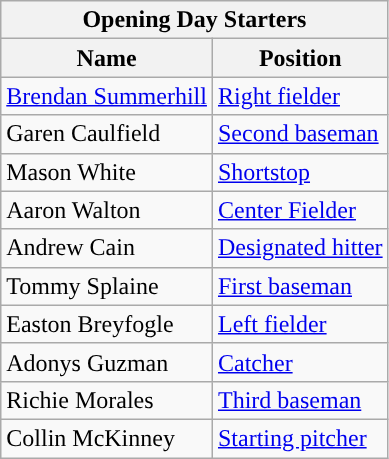<table class="wikitable">
<tr>
<th colspan="2">Opening Day Starters</th>
</tr>
<tr>
<th>Name</th>
<th>Position</th>
</tr>
<tr>
<td><a href='#'>Brendan Summerhill</a></td>
<td><a href='#'>Right fielder</a></td>
</tr>
<tr>
<td>Garen Caulfield</td>
<td><a href='#'>Second baseman</a></td>
</tr>
<tr>
<td>Mason White</td>
<td><a href='#'>Shortstop</a></td>
</tr>
<tr>
<td>Aaron Walton</td>
<td><a href='#'>Center Fielder</a></td>
</tr>
<tr>
<td>Andrew Cain</td>
<td><a href='#'>Designated hitter</a></td>
</tr>
<tr>
<td>Tommy Splaine</td>
<td><a href='#'>First baseman</a></td>
</tr>
<tr>
<td>Easton Breyfogle</td>
<td><a href='#'>Left fielder</a></td>
</tr>
<tr>
<td>Adonys Guzman</td>
<td><a href='#'>Catcher</a></td>
</tr>
<tr>
<td>Richie Morales</td>
<td><a href='#'>Third baseman</a></td>
</tr>
<tr>
<td>Collin McKinney</td>
<td><a href='#'>Starting pitcher</a></td>
</tr>
</table>
